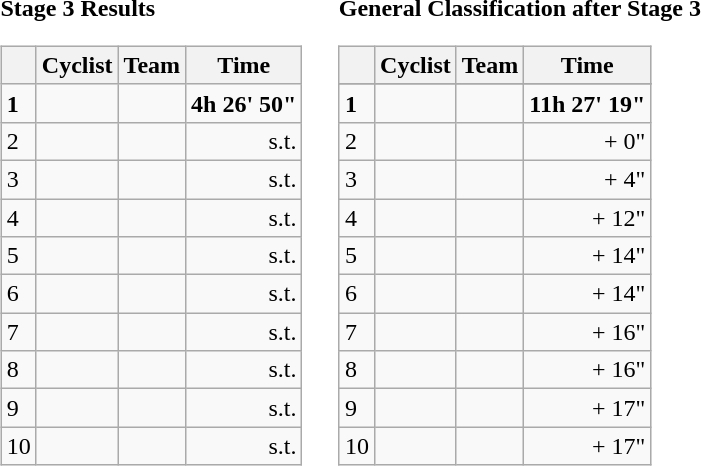<table>
<tr>
<td><strong>Stage 3 Results</strong><br><table class="wikitable">
<tr>
<th></th>
<th>Cyclist</th>
<th>Team</th>
<th>Time</th>
</tr>
<tr>
<td><strong>1</strong></td>
<td><strong></strong></td>
<td><strong></strong></td>
<td align=right><strong>4h 26' 50"</strong></td>
</tr>
<tr>
<td>2</td>
<td></td>
<td></td>
<td align=right>s.t.</td>
</tr>
<tr>
<td>3</td>
<td></td>
<td></td>
<td align=right>s.t.</td>
</tr>
<tr>
<td>4</td>
<td></td>
<td></td>
<td align=right>s.t.</td>
</tr>
<tr>
<td>5</td>
<td></td>
<td></td>
<td align=right>s.t.</td>
</tr>
<tr>
<td>6</td>
<td></td>
<td></td>
<td align=right>s.t.</td>
</tr>
<tr>
<td>7</td>
<td></td>
<td></td>
<td align=right>s.t.</td>
</tr>
<tr>
<td>8</td>
<td></td>
<td></td>
<td align=right>s.t.</td>
</tr>
<tr>
<td>9</td>
<td></td>
<td></td>
<td align=right>s.t.</td>
</tr>
<tr>
<td>10</td>
<td></td>
<td></td>
<td align=right>s.t.</td>
</tr>
</table>
</td>
<td></td>
<td><strong>General Classification after Stage 3</strong><br><table class="wikitable">
<tr>
<th></th>
<th>Cyclist</th>
<th>Team</th>
<th>Time</th>
</tr>
<tr>
</tr>
<tr>
<td><strong>1</strong></td>
<td><strong></strong> </td>
<td><strong></strong></td>
<td align=right><strong>11h 27' 19"</strong></td>
</tr>
<tr>
<td>2</td>
<td></td>
<td></td>
<td align=right>+ 0"</td>
</tr>
<tr>
<td>3</td>
<td></td>
<td></td>
<td align=right>+ 4"</td>
</tr>
<tr>
<td>4</td>
<td></td>
<td></td>
<td align=right>+ 12"</td>
</tr>
<tr>
<td>5</td>
<td></td>
<td></td>
<td align=right>+ 14"</td>
</tr>
<tr>
<td>6</td>
<td></td>
<td></td>
<td align=right>+ 14"</td>
</tr>
<tr>
<td>7</td>
<td></td>
<td></td>
<td align=right>+ 16"</td>
</tr>
<tr>
<td>8</td>
<td></td>
<td></td>
<td align=right>+ 16"</td>
</tr>
<tr>
<td>9</td>
<td></td>
<td></td>
<td align=right>+ 17"</td>
</tr>
<tr>
<td>10</td>
<td></td>
<td></td>
<td align=right>+ 17"</td>
</tr>
</table>
</td>
</tr>
</table>
